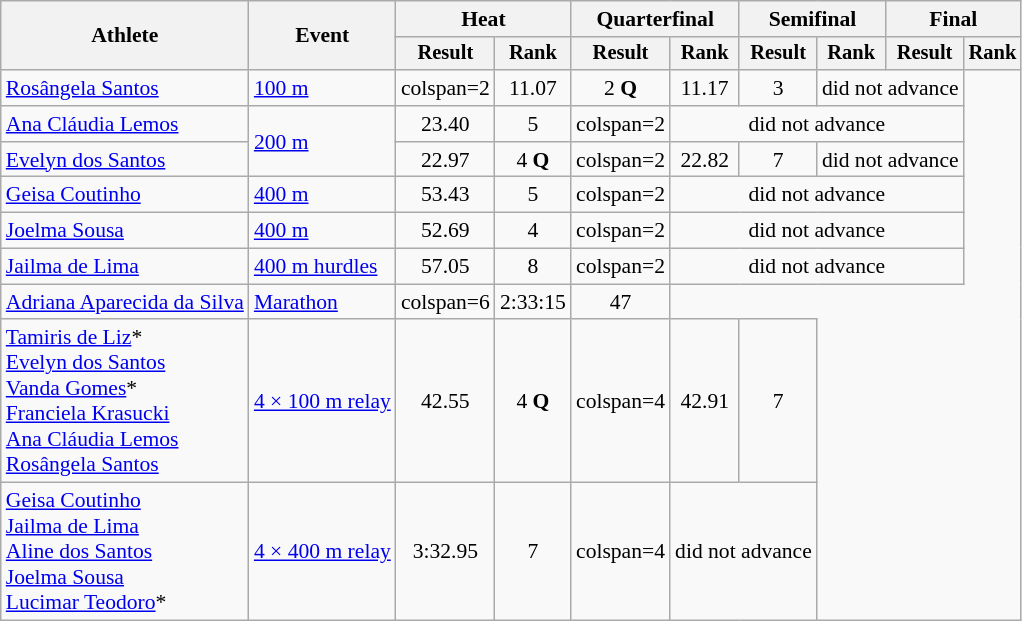<table class="wikitable" style="font-size:90%">
<tr>
<th rowspan="2">Athlete</th>
<th rowspan="2">Event</th>
<th colspan="2">Heat</th>
<th colspan="2">Quarterfinal</th>
<th colspan="2">Semifinal</th>
<th colspan="2">Final</th>
</tr>
<tr style="font-size:95%">
<th>Result</th>
<th>Rank</th>
<th>Result</th>
<th>Rank</th>
<th>Result</th>
<th>Rank</th>
<th>Result</th>
<th>Rank</th>
</tr>
<tr align=center>
<td align=left><a href='#'>Rosângela Santos</a></td>
<td align=left><a href='#'>100 m</a></td>
<td>colspan=2 </td>
<td>11.07</td>
<td>2 <strong>Q</strong></td>
<td>11.17</td>
<td>3</td>
<td colspan=2>did not advance</td>
</tr>
<tr align=center>
<td align=left><a href='#'>Ana Cláudia Lemos</a></td>
<td align=left rowspan=2><a href='#'>200 m</a></td>
<td>23.40</td>
<td>5</td>
<td>colspan=2 </td>
<td colspan=4>did not advance</td>
</tr>
<tr align=center>
<td align=left><a href='#'>Evelyn dos Santos</a></td>
<td>22.97</td>
<td>4 <strong>Q</strong></td>
<td>colspan=2 </td>
<td>22.82</td>
<td>7</td>
<td colspan=2>did not advance</td>
</tr>
<tr align=center>
<td align=left><a href='#'>Geisa Coutinho</a></td>
<td align=left><a href='#'>400 m</a></td>
<td>53.43</td>
<td>5</td>
<td>colspan=2 </td>
<td colspan=4>did not advance</td>
</tr>
<tr align=center>
<td align=left><a href='#'>Joelma Sousa</a></td>
<td align=left><a href='#'>400 m</a></td>
<td>52.69</td>
<td>4</td>
<td>colspan=2 </td>
<td colspan=4>did not advance</td>
</tr>
<tr align=center>
<td align=left><a href='#'>Jailma de Lima</a></td>
<td align=left><a href='#'>400 m hurdles</a></td>
<td>57.05</td>
<td>8</td>
<td>colspan=2 </td>
<td colspan=4>did not advance</td>
</tr>
<tr align=center>
<td align=left><a href='#'>Adriana Aparecida da Silva</a></td>
<td align=left><a href='#'>Marathon</a></td>
<td>colspan=6 </td>
<td>2:33:15</td>
<td>47</td>
</tr>
<tr align=center>
<td align=left><a href='#'>Tamiris de Liz</a>*<br><a href='#'>Evelyn dos Santos</a><br><a href='#'>Vanda Gomes</a>*<br><a href='#'>Franciela Krasucki</a><br><a href='#'>Ana Cláudia Lemos</a><br><a href='#'>Rosângela Santos</a></td>
<td align=left><a href='#'>4 × 100 m relay</a></td>
<td>42.55</td>
<td>4 <strong>Q</strong></td>
<td>colspan=4 </td>
<td>42.91</td>
<td>7</td>
</tr>
<tr align=center>
<td align=left><a href='#'>Geisa Coutinho</a><br><a href='#'>Jailma de Lima</a><br><a href='#'>Aline dos Santos</a><br><a href='#'>Joelma Sousa</a><br><a href='#'>Lucimar Teodoro</a>*</td>
<td align=left><a href='#'>4 × 400 m relay</a></td>
<td>3:32.95</td>
<td>7</td>
<td>colspan=4 </td>
<td colspan=2>did not advance</td>
</tr>
</table>
